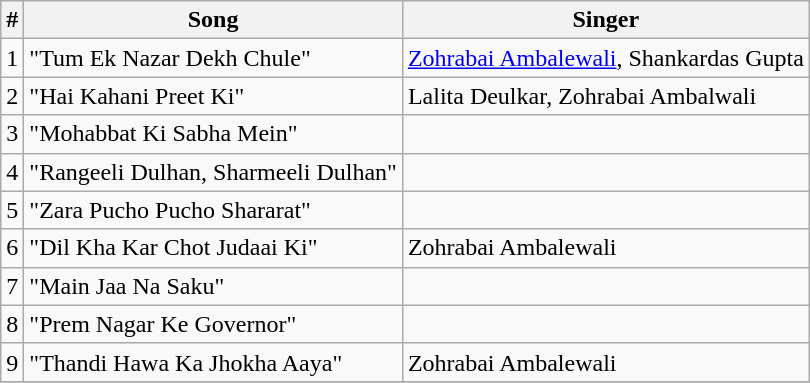<table class="wikitable">
<tr>
<th>#</th>
<th>Song</th>
<th>Singer</th>
</tr>
<tr>
<td>1</td>
<td>"Tum Ek Nazar Dekh Chule"</td>
<td><a href='#'>Zohrabai Ambalewali</a>, Shankardas Gupta</td>
</tr>
<tr>
<td>2</td>
<td>"Hai Kahani Preet Ki"</td>
<td>Lalita Deulkar, Zohrabai Ambalwali</td>
</tr>
<tr>
<td>3</td>
<td>"Mohabbat Ki Sabha Mein"</td>
<td></td>
</tr>
<tr>
<td>4</td>
<td>"Rangeeli Dulhan, Sharmeeli Dulhan"</td>
<td></td>
</tr>
<tr>
<td>5</td>
<td>"Zara Pucho Pucho Shararat"</td>
<td></td>
</tr>
<tr>
<td>6</td>
<td>"Dil Kha Kar Chot Judaai Ki"</td>
<td>Zohrabai Ambalewali</td>
</tr>
<tr>
<td>7</td>
<td>"Main Jaa Na Saku"</td>
<td></td>
</tr>
<tr>
<td>8</td>
<td>"Prem Nagar Ke Governor"</td>
<td></td>
</tr>
<tr>
<td>9</td>
<td>"Thandi Hawa Ka Jhokha Aaya"</td>
<td>Zohrabai Ambalewali</td>
</tr>
<tr>
</tr>
</table>
